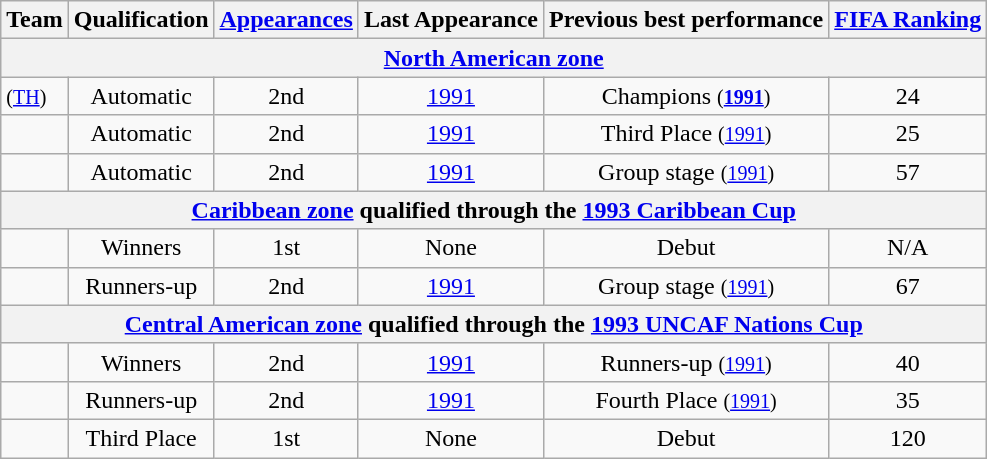<table class="wikitable">
<tr>
<th>Team</th>
<th>Qualification</th>
<th><a href='#'>Appearances</a></th>
<th>Last Appearance</th>
<th>Previous best performance</th>
<th><a href='#'>FIFA Ranking</a></th>
</tr>
<tr>
<th colspan=6><a href='#'>North American zone</a></th>
</tr>
<tr>
<td align=left><small> (<a href='#'>TH</a>)</small></td>
<td align=center>Automatic</td>
<td align=center>2nd</td>
<td align=center><a href='#'>1991</a></td>
<td align=center>Champions <small>(<strong><a href='#'>1991</a></strong>)</small></td>
<td align=center>24</td>
</tr>
<tr>
<td align=left></td>
<td align=center>Automatic</td>
<td align=center>2nd</td>
<td align=center><a href='#'>1991</a></td>
<td align=center>Third Place <small>(<a href='#'>1991</a>)</small></td>
<td align=center>25</td>
</tr>
<tr>
<td align=left></td>
<td align=center>Automatic</td>
<td align=center>2nd</td>
<td align=center><a href='#'>1991</a></td>
<td align=center>Group stage <small>(<a href='#'>1991</a>)</small></td>
<td align=center>57</td>
</tr>
<tr>
<th colspan=6><a href='#'>Caribbean zone</a> qualified through the <a href='#'>1993 Caribbean Cup</a></th>
</tr>
<tr>
<td align=left></td>
<td align=center>Winners</td>
<td align=center>1st</td>
<td align=center>None</td>
<td align=center>Debut</td>
<td align=center>N/A</td>
</tr>
<tr>
<td align=left></td>
<td align=center>Runners-up</td>
<td align=center>2nd</td>
<td align=center><a href='#'>1991</a></td>
<td align=center>Group stage <small>(<a href='#'>1991</a>)</small></td>
<td align=center>67</td>
</tr>
<tr>
<th colspan=6><a href='#'>Central American zone</a> qualified through the <a href='#'>1993 UNCAF Nations Cup</a></th>
</tr>
<tr>
<td align=left></td>
<td align=center>Winners</td>
<td align=center>2nd</td>
<td align=center><a href='#'>1991</a></td>
<td align=center>Runners-up <small>(<a href='#'>1991</a>)</small></td>
<td align=center>40</td>
</tr>
<tr>
<td align=left></td>
<td align=center>Runners-up</td>
<td align=center>2nd</td>
<td align=center><a href='#'>1991</a></td>
<td align=center>Fourth Place <small>(<a href='#'>1991</a>)</small></td>
<td align=center>35</td>
</tr>
<tr>
<td align=left></td>
<td align=center>Third Place</td>
<td align=center>1st</td>
<td align=center>None</td>
<td align=center>Debut</td>
<td align=center>120</td>
</tr>
</table>
